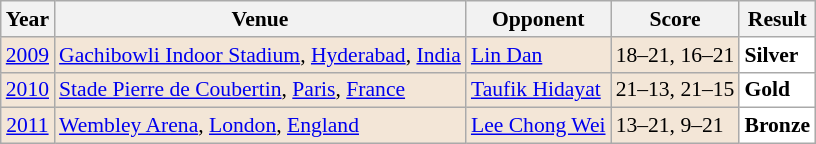<table class="sortable wikitable" style="font-size: 90%;">
<tr>
<th>Year</th>
<th>Venue</th>
<th>Opponent</th>
<th>Score</th>
<th>Result</th>
</tr>
<tr style="background:#F3E6D7">
<td align="center"><a href='#'>2009</a></td>
<td align="left"><a href='#'>Gachibowli Indoor Stadium</a>, <a href='#'>Hyderabad</a>, <a href='#'>India</a></td>
<td align="left"> <a href='#'>Lin Dan</a></td>
<td align="left">18–21, 16–21</td>
<td style="text-align:left; background:white"> <strong>Silver</strong></td>
</tr>
<tr style="background:#F3E6D7">
<td align="center"><a href='#'>2010</a></td>
<td align="left"><a href='#'>Stade Pierre de Coubertin</a>, <a href='#'>Paris</a>, <a href='#'>France</a></td>
<td align="left"> <a href='#'>Taufik Hidayat</a></td>
<td align="left">21–13, 21–15</td>
<td style="text-align:left; background:white"> <strong>Gold</strong></td>
</tr>
<tr style="background:#F3E6D7">
<td align="center"><a href='#'>2011</a></td>
<td align="left"><a href='#'>Wembley Arena</a>, <a href='#'>London</a>, <a href='#'>England</a></td>
<td align="left"> <a href='#'>Lee Chong Wei</a></td>
<td align="left">13–21, 9–21</td>
<td style="text-align:left; background:white"> <strong>Bronze</strong></td>
</tr>
</table>
